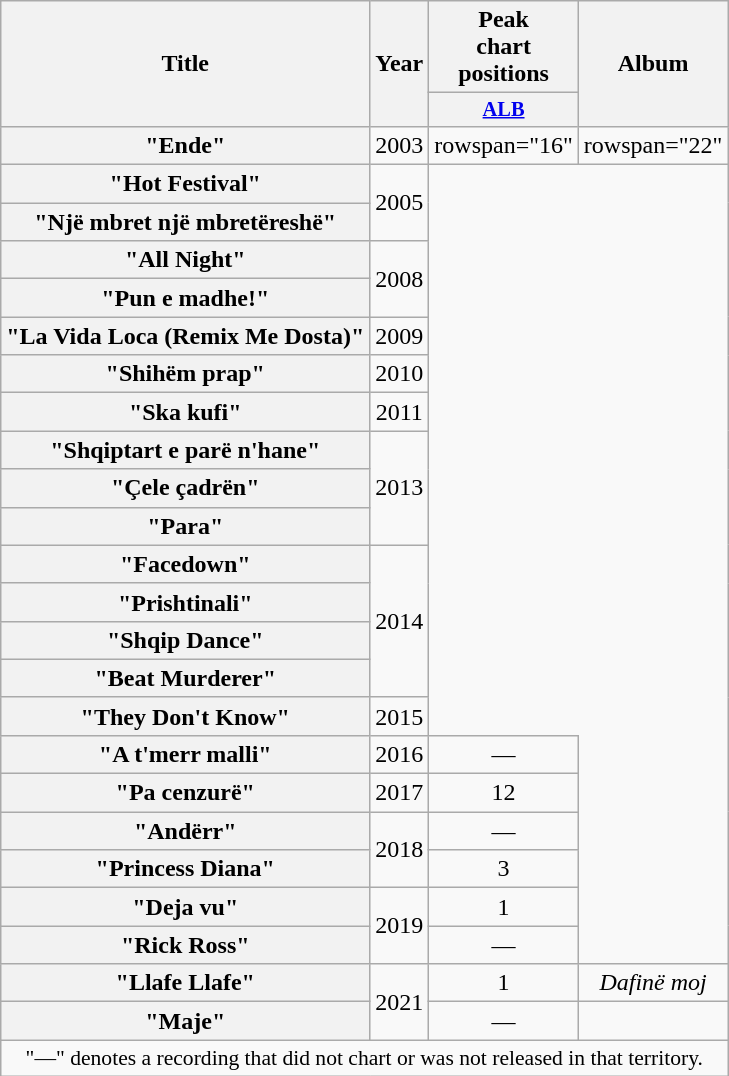<table class="wikitable plainrowheaders" style="text-align:center;">
<tr>
<th scope="col" rowspan="2">Title</th>
<th scope="col" rowspan="2">Year</th>
<th scope="col" colspan="1">Peak<br>chart<br>positions</th>
<th scope="col" rowspan="2">Album</th>
</tr>
<tr>
<th style="width:3em; font-size:85%;"><a href='#'>ALB</a><br></th>
</tr>
<tr>
<th scope="row">"Ende"<br></th>
<td>2003</td>
<td>rowspan="16" </td>
<td>rowspan="22" </td>
</tr>
<tr>
<th scope="row">"Hot Festival"<br></th>
<td rowspan="2">2005</td>
</tr>
<tr>
<th scope="row">"Një mbret një mbretëreshë"<br></th>
</tr>
<tr>
<th scope="row">"All Night"<br></th>
<td rowspan="2">2008</td>
</tr>
<tr>
<th scope="row">"Pun e madhe!"<br></th>
</tr>
<tr>
<th scope="row">"La Vida Loca (Remix Me Dosta)"<br></th>
<td>2009</td>
</tr>
<tr>
<th scope="row">"Shihëm prap"<br></th>
<td>2010</td>
</tr>
<tr>
<th scope="row">"Ska kufi"<br></th>
<td>2011</td>
</tr>
<tr>
<th scope="row">"Shqiptart e parë n'hane"<br></th>
<td rowspan="3">2013</td>
</tr>
<tr>
<th scope="row">"Çele çadrën"<br></th>
</tr>
<tr>
<th scope="row">"Para"<br></th>
</tr>
<tr>
<th scope="row">"Facedown"<br></th>
<td rowspan="4">2014</td>
</tr>
<tr>
<th scope="row">"Prishtinali"<br></th>
</tr>
<tr>
<th scope="row">"Shqip Dance"<br></th>
</tr>
<tr>
<th scope="row">"Beat Murderer"<br></th>
</tr>
<tr>
<th scope="row">"They Don't Know"<br></th>
<td>2015</td>
</tr>
<tr>
<th scope="row">"A t'merr malli"<br></th>
<td>2016</td>
<td>—</td>
</tr>
<tr>
<th scope="row">"Pa cenzurë"<br></th>
<td>2017</td>
<td>12</td>
</tr>
<tr>
<th scope="row">"Andërr"<br></th>
<td rowspan="2">2018</td>
<td>—</td>
</tr>
<tr>
<th scope="row">"Princess Diana"<br></th>
<td>3</td>
</tr>
<tr>
<th scope="row">"Deja vu"<br></th>
<td rowspan="2">2019</td>
<td>1</td>
</tr>
<tr>
<th scope="row">"Rick Ross"<br></th>
<td>—</td>
</tr>
<tr>
<th scope="row">"Llafe Llafe"<br></th>
<td rowspan="2">2021</td>
<td>1</td>
<td><em>Dafinë moj</em></td>
</tr>
<tr>
<th scope="row">"Maje"<br></th>
<td>—</td>
<td></td>
</tr>
<tr>
<td colspan="11" style="font-size:90%">"—" denotes a recording that did not chart or was not released in that territory.</td>
</tr>
</table>
